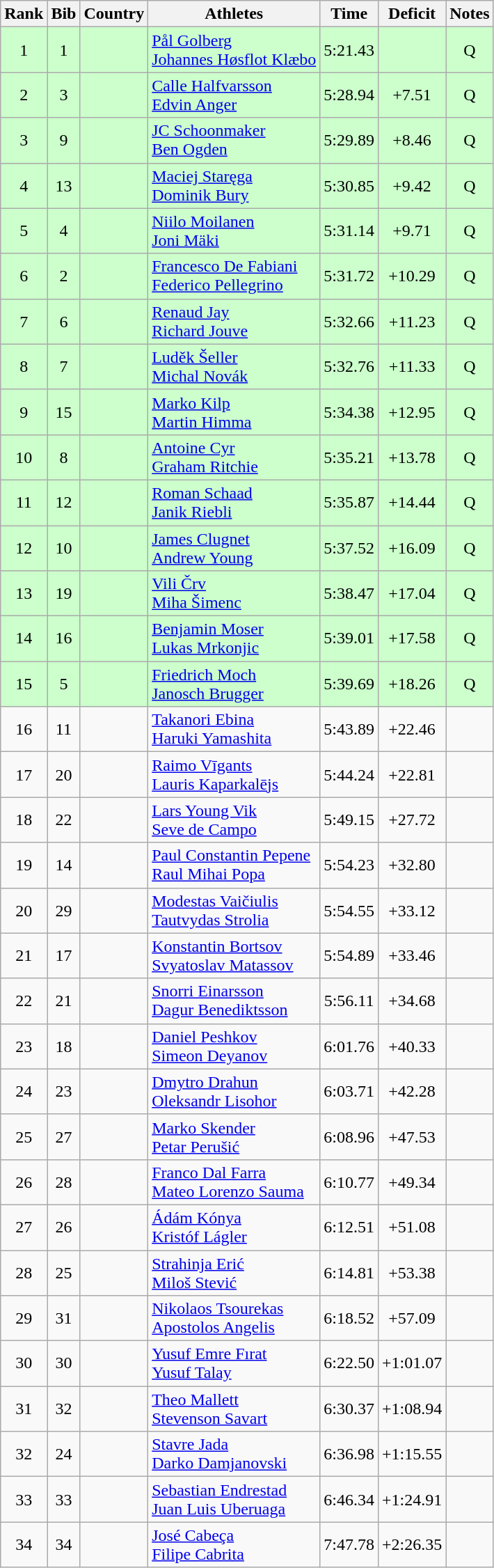<table class="wikitable sortable" style="text-align:center">
<tr>
<th>Rank</th>
<th>Bib</th>
<th>Country</th>
<th>Athletes</th>
<th>Time</th>
<th>Deficit</th>
<th>Notes</th>
</tr>
<tr bgcolor=ccffcc>
<td>1</td>
<td>1</td>
<td align=left></td>
<td align=left><a href='#'>Pål Golberg</a><br><a href='#'>Johannes Høsflot Klæbo</a></td>
<td>5:21.43</td>
<td></td>
<td>Q</td>
</tr>
<tr bgcolor=ccffcc>
<td>2</td>
<td>3</td>
<td align=left></td>
<td align=left><a href='#'>Calle Halfvarsson</a><br><a href='#'>Edvin Anger</a></td>
<td>5:28.94</td>
<td>+7.51</td>
<td>Q</td>
</tr>
<tr bgcolor=ccffcc>
<td>3</td>
<td>9</td>
<td align=left></td>
<td align=left><a href='#'>JC Schoonmaker</a><br><a href='#'>Ben Ogden</a></td>
<td>5:29.89</td>
<td>+8.46</td>
<td>Q</td>
</tr>
<tr bgcolor=ccffcc>
<td>4</td>
<td>13</td>
<td align=left></td>
<td align=left><a href='#'>Maciej Staręga</a><br><a href='#'>Dominik Bury</a></td>
<td>5:30.85</td>
<td>+9.42</td>
<td>Q</td>
</tr>
<tr bgcolor=ccffcc>
<td>5</td>
<td>4</td>
<td align=left></td>
<td align=left><a href='#'>Niilo Moilanen</a><br><a href='#'>Joni Mäki</a></td>
<td>5:31.14</td>
<td>+9.71</td>
<td>Q</td>
</tr>
<tr bgcolor=ccffcc>
<td>6</td>
<td>2</td>
<td align=left></td>
<td align=left><a href='#'>Francesco De Fabiani</a><br><a href='#'>Federico Pellegrino</a></td>
<td>5:31.72</td>
<td>+10.29</td>
<td>Q</td>
</tr>
<tr bgcolor=ccffcc>
<td>7</td>
<td>6</td>
<td align=left></td>
<td align=left><a href='#'>Renaud Jay</a><br><a href='#'>Richard Jouve</a></td>
<td>5:32.66</td>
<td>+11.23</td>
<td>Q</td>
</tr>
<tr bgcolor=ccffcc>
<td>8</td>
<td>7</td>
<td align=left></td>
<td align=left><a href='#'>Luděk Šeller</a><br><a href='#'>Michal Novák</a></td>
<td>5:32.76</td>
<td>+11.33</td>
<td>Q</td>
</tr>
<tr bgcolor=ccffcc>
<td>9</td>
<td>15</td>
<td align=left></td>
<td align=left><a href='#'>Marko Kilp</a><br><a href='#'>Martin Himma</a></td>
<td>5:34.38</td>
<td>+12.95</td>
<td>Q</td>
</tr>
<tr bgcolor=ccffcc>
<td>10</td>
<td>8</td>
<td align=left></td>
<td align=left><a href='#'>Antoine Cyr</a><br><a href='#'>Graham Ritchie</a></td>
<td>5:35.21</td>
<td>+13.78</td>
<td>Q</td>
</tr>
<tr bgcolor=ccffcc>
<td>11</td>
<td>12</td>
<td align=left></td>
<td align=left><a href='#'>Roman Schaad</a><br><a href='#'>Janik Riebli</a></td>
<td>5:35.87</td>
<td>+14.44</td>
<td>Q</td>
</tr>
<tr bgcolor=ccffcc>
<td>12</td>
<td>10</td>
<td align=left></td>
<td align=left><a href='#'>James Clugnet</a><br><a href='#'>Andrew Young</a></td>
<td>5:37.52</td>
<td>+16.09</td>
<td>Q</td>
</tr>
<tr bgcolor=ccffcc>
<td>13</td>
<td>19</td>
<td align=left></td>
<td align=left><a href='#'>Vili Črv</a><br><a href='#'>Miha Šimenc</a></td>
<td>5:38.47</td>
<td>+17.04</td>
<td>Q</td>
</tr>
<tr bgcolor=ccffcc>
<td>14</td>
<td>16</td>
<td align=left></td>
<td align=left><a href='#'>Benjamin Moser</a><br><a href='#'>Lukas Mrkonjic</a></td>
<td>5:39.01</td>
<td>+17.58</td>
<td>Q</td>
</tr>
<tr bgcolor=ccffcc>
<td>15</td>
<td>5</td>
<td align=left></td>
<td align=left><a href='#'>Friedrich Moch</a><br><a href='#'>Janosch Brugger</a></td>
<td>5:39.69</td>
<td>+18.26</td>
<td>Q</td>
</tr>
<tr>
<td>16</td>
<td>11</td>
<td align=left></td>
<td align=left><a href='#'>Takanori Ebina</a><br><a href='#'>Haruki Yamashita</a></td>
<td>5:43.89</td>
<td>+22.46</td>
<td></td>
</tr>
<tr>
<td>17</td>
<td>20</td>
<td align=left></td>
<td align=left><a href='#'>Raimo Vīgants</a><br><a href='#'>Lauris Kaparkalējs</a></td>
<td>5:44.24</td>
<td>+22.81</td>
<td></td>
</tr>
<tr>
<td>18</td>
<td>22</td>
<td align=left></td>
<td align=left><a href='#'>Lars Young Vik</a><br><a href='#'>Seve de Campo</a></td>
<td>5:49.15</td>
<td>+27.72</td>
<td></td>
</tr>
<tr>
<td>19</td>
<td>14</td>
<td align=left></td>
<td align=left><a href='#'>Paul Constantin Pepene</a><br><a href='#'>Raul Mihai Popa</a></td>
<td>5:54.23</td>
<td>+32.80</td>
<td></td>
</tr>
<tr>
<td>20</td>
<td>29</td>
<td align=left></td>
<td align=left><a href='#'>Modestas Vaičiulis</a><br><a href='#'>Tautvydas Strolia</a></td>
<td>5:54.55</td>
<td>+33.12</td>
<td></td>
</tr>
<tr>
<td>21</td>
<td>17</td>
<td align=left></td>
<td align=left><a href='#'>Konstantin Bortsov</a><br><a href='#'>Svyatoslav Matassov</a></td>
<td>5:54.89</td>
<td>+33.46</td>
<td></td>
</tr>
<tr>
<td>22</td>
<td>21</td>
<td align=left></td>
<td align=left><a href='#'>Snorri Einarsson</a><br><a href='#'>Dagur Benediktsson</a></td>
<td>5:56.11</td>
<td>+34.68</td>
<td></td>
</tr>
<tr>
<td>23</td>
<td>18</td>
<td align=left></td>
<td align=left><a href='#'>Daniel Peshkov</a><br><a href='#'>Simeon Deyanov</a></td>
<td>6:01.76</td>
<td>+40.33</td>
<td></td>
</tr>
<tr>
<td>24</td>
<td>23</td>
<td align=left></td>
<td align=left><a href='#'>Dmytro Drahun</a><br><a href='#'>Oleksandr Lisohor</a></td>
<td>6:03.71</td>
<td>+42.28</td>
<td></td>
</tr>
<tr>
<td>25</td>
<td>27</td>
<td align=left></td>
<td align=left><a href='#'>Marko Skender</a><br><a href='#'>Petar Perušić</a></td>
<td>6:08.96</td>
<td>+47.53</td>
<td></td>
</tr>
<tr>
<td>26</td>
<td>28</td>
<td align=left></td>
<td align=left><a href='#'>Franco Dal Farra</a><br><a href='#'>Mateo Lorenzo Sauma</a></td>
<td>6:10.77</td>
<td>+49.34</td>
<td></td>
</tr>
<tr>
<td>27</td>
<td>26</td>
<td align=left></td>
<td align=left><a href='#'>Ádám Kónya</a><br><a href='#'>Kristóf Lágler</a></td>
<td>6:12.51</td>
<td>+51.08</td>
<td></td>
</tr>
<tr>
<td>28</td>
<td>25</td>
<td align=left></td>
<td align=left><a href='#'>Strahinja Erić</a><br><a href='#'>Miloš Stević</a></td>
<td>6:14.81</td>
<td>+53.38</td>
<td></td>
</tr>
<tr>
<td>29</td>
<td>31</td>
<td align=left></td>
<td align=left><a href='#'>Nikolaos Tsourekas</a><br><a href='#'>Apostolos Angelis</a></td>
<td>6:18.52</td>
<td>+57.09</td>
<td></td>
</tr>
<tr>
<td>30</td>
<td>30</td>
<td align=left></td>
<td align=left><a href='#'>Yusuf Emre Fırat</a><br><a href='#'>Yusuf Talay</a></td>
<td>6:22.50</td>
<td>+1:01.07</td>
<td></td>
</tr>
<tr>
<td>31</td>
<td>32</td>
<td align=left></td>
<td align=left><a href='#'>Theo Mallett</a><br><a href='#'>Stevenson Savart</a></td>
<td>6:30.37</td>
<td>+1:08.94</td>
<td></td>
</tr>
<tr>
<td>32</td>
<td>24</td>
<td align=left></td>
<td align=left><a href='#'>Stavre Jada</a><br><a href='#'>Darko Damjanovski</a></td>
<td>6:36.98</td>
<td>+1:15.55</td>
<td></td>
</tr>
<tr>
<td>33</td>
<td>33</td>
<td align=left></td>
<td align=left><a href='#'>Sebastian Endrestad</a><br><a href='#'>Juan Luis Uberuaga</a></td>
<td>6:46.34</td>
<td>+1:24.91</td>
<td></td>
</tr>
<tr>
<td>34</td>
<td>34</td>
<td align=left></td>
<td align=left><a href='#'>José Cabeça</a><br><a href='#'>Filipe Cabrita</a></td>
<td>7:47.78</td>
<td>+2:26.35</td>
<td></td>
</tr>
</table>
